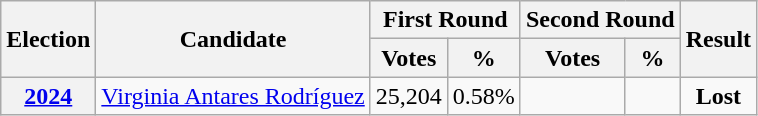<table class="wikitable" style="text-align:center">
<tr>
<th rowspan="2">Election</th>
<th rowspan="2">Candidate</th>
<th colspan="2">First Round</th>
<th colspan="2">Second Round</th>
<th rowspan="2">Result</th>
</tr>
<tr>
<th>Votes</th>
<th>%</th>
<th>Votes</th>
<th>%</th>
</tr>
<tr>
<th><a href='#'>2024</a></th>
<td><a href='#'>Virginia Antares Rodríguez</a></td>
<td>25,204</td>
<td>0.58%</td>
<td></td>
<td></td>
<td><strong>Lost</strong> </td>
</tr>
</table>
